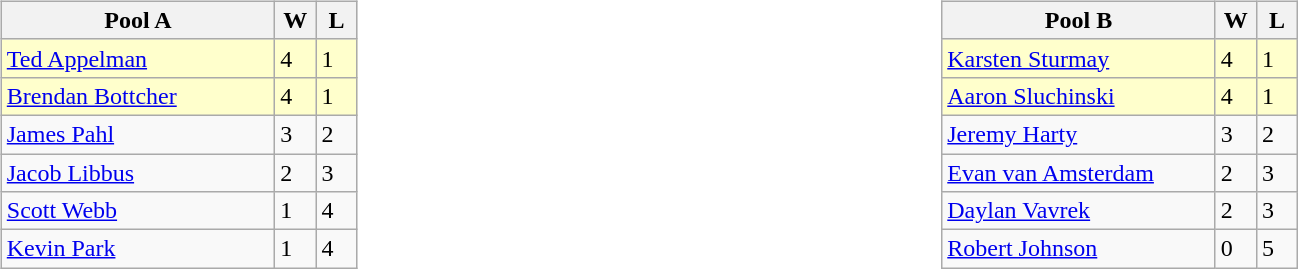<table table>
<tr>
<td valign=top width=10%><br><table class=wikitable>
<tr>
<th width=175>Pool A</th>
<th width=20>W</th>
<th width=20>L</th>
</tr>
<tr bgcolor=#ffffcc>
<td><a href='#'>Ted Appelman</a></td>
<td>4</td>
<td>1</td>
</tr>
<tr bgcolor=#ffffcc>
<td><a href='#'>Brendan Bottcher</a></td>
<td>4</td>
<td>1</td>
</tr>
<tr>
<td><a href='#'>James Pahl</a></td>
<td>3</td>
<td>2</td>
</tr>
<tr>
<td><a href='#'>Jacob Libbus</a></td>
<td>2</td>
<td>3</td>
</tr>
<tr>
<td><a href='#'>Scott Webb</a></td>
<td>1</td>
<td>4</td>
</tr>
<tr>
<td><a href='#'>Kevin Park</a></td>
<td>1</td>
<td>4</td>
</tr>
</table>
</td>
<td valign=top width=10%><br><table class=wikitable>
<tr>
<th width=175>Pool B</th>
<th width=20>W</th>
<th width=20>L</th>
</tr>
<tr bgcolor=#ffffcc>
<td><a href='#'>Karsten Sturmay</a></td>
<td>4</td>
<td>1</td>
</tr>
<tr bgcolor=#ffffcc>
<td><a href='#'>Aaron Sluchinski</a></td>
<td>4</td>
<td>1</td>
</tr>
<tr>
<td><a href='#'>Jeremy Harty</a></td>
<td>3</td>
<td>2</td>
</tr>
<tr>
<td><a href='#'>Evan van Amsterdam</a></td>
<td>2</td>
<td>3</td>
</tr>
<tr>
<td><a href='#'>Daylan Vavrek</a></td>
<td>2</td>
<td>3</td>
</tr>
<tr>
<td><a href='#'>Robert Johnson</a></td>
<td>0</td>
<td>5</td>
</tr>
</table>
</td>
</tr>
</table>
